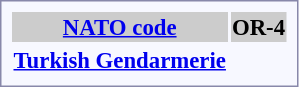<table style="border:1px solid #8888aa; background-color:#f7f8ff; padding:5px; font-size:95%; margin: 0px 12px 12px 0px;">
<tr style="background-color:#CCCCCC;">
<th><a href='#'>NATO code</a></th>
<th colspan=8>OR-4</th>
</tr>
<tr style="text-align:center;">
<td rowspan=2><strong> <a href='#'>Turkish Gendarmerie</a></strong></td>
<td></td>
<td></td>
<td></td>
<td></td>
<td></td>
<td></td>
<td></td>
<td></td>
</tr>
<tr style="text-align:center;">
<td></td>
<td></td>
<td></td>
<td></td>
<td></td>
<td></td>
<td></td>
<td></td>
</tr>
</table>
